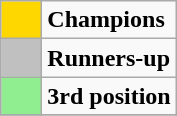<table class="wikitable" style="text-align:center">
<tr>
<td style="background:gold" width="20"></td>
<td align="left"><strong>Champions</strong></td>
</tr>
<tr>
<td style="background:silver" width="20"></td>
<td align="left"><strong>Runners-up</strong></td>
</tr>
<tr>
<td style="background:#90EE90" width="20"></td>
<td align="left"><strong>3rd position</strong></td>
</tr>
<tr>
</tr>
</table>
